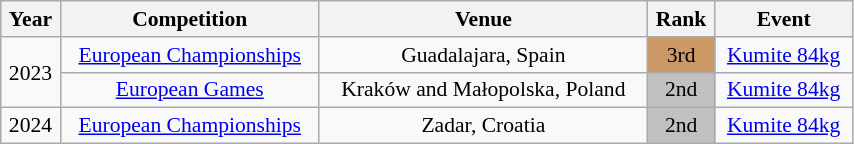<table class="wikitable sortable" width=45% style="font-size:90%; text-align:center;">
<tr>
<th>Year</th>
<th>Competition</th>
<th>Venue</th>
<th>Rank</th>
<th>Event</th>
</tr>
<tr>
<td rowspan=2>2023</td>
<td><a href='#'>European Championships</a></td>
<td>Guadalajara, Spain</td>
<td bgcolor="cc9966">3rd</td>
<td><a href='#'>Kumite 84kg</a></td>
</tr>
<tr>
<td><a href='#'>European Games</a></td>
<td>Kraków and Małopolska, Poland</td>
<td bgcolor="silver">2nd</td>
<td><a href='#'>Kumite 84kg</a></td>
</tr>
<tr>
<td>2024</td>
<td><a href='#'>European Championships</a></td>
<td>Zadar, Croatia</td>
<td bgcolor="silver">2nd</td>
<td><a href='#'>Kumite 84kg</a></td>
</tr>
</table>
